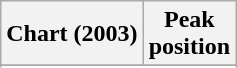<table class="wikitable sortable plainrowheaders" style="text-align:center">
<tr>
<th scope="col">Chart (2003)</th>
<th scope="col">Peak<br> position</th>
</tr>
<tr>
</tr>
<tr>
</tr>
<tr>
</tr>
</table>
